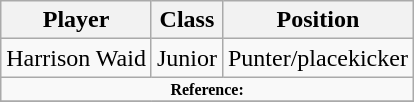<table class="wikitable" border="1">
<tr>
<th>Player</th>
<th>Class</th>
<th>Position</th>
</tr>
<tr>
<td>Harrison Waid</td>
<td>Junior</td>
<td>Punter/placekicker</td>
</tr>
<tr>
<td colspan="3" style="font-size: 8pt" align="center"><strong>Reference:</strong></td>
</tr>
<tr>
</tr>
</table>
